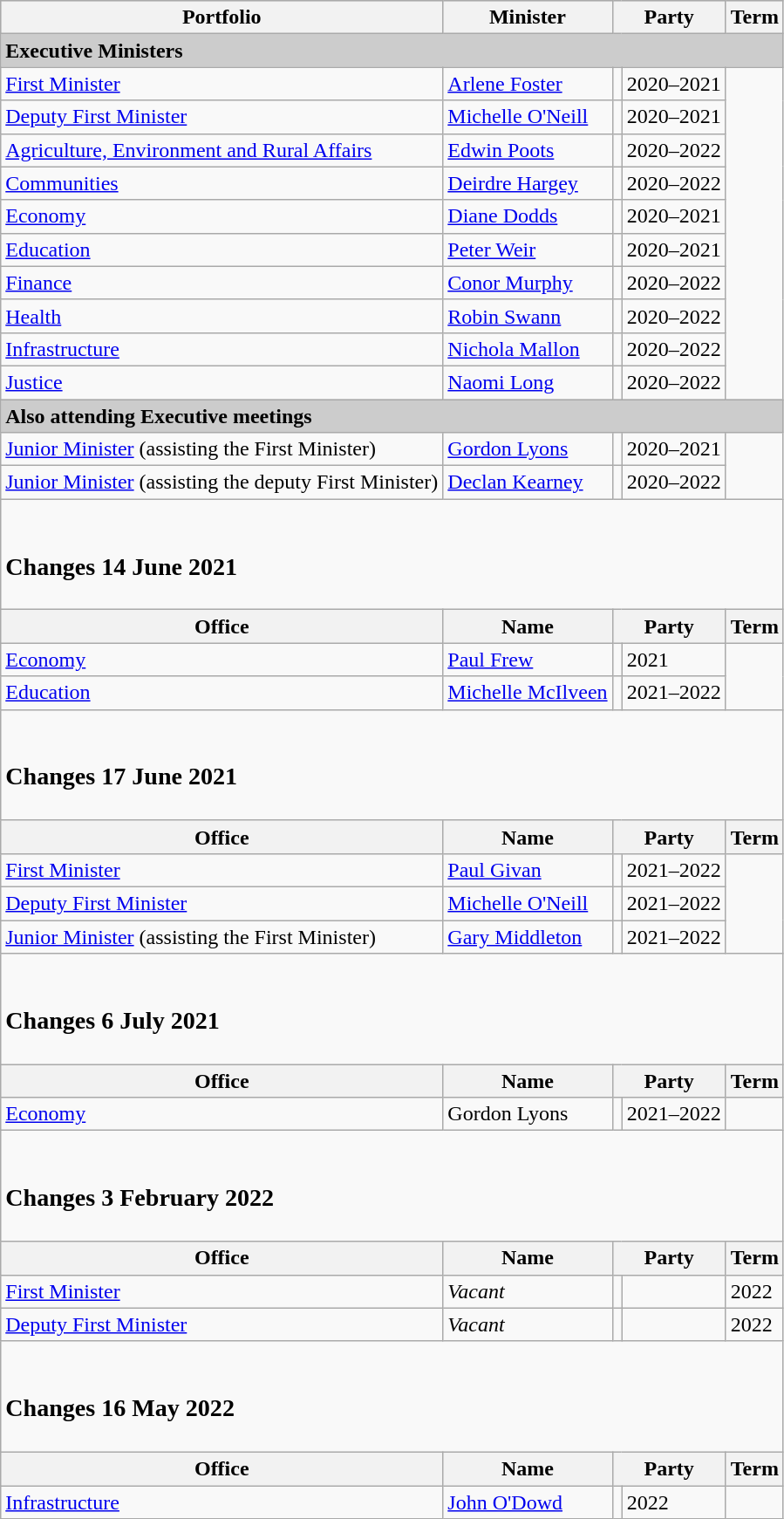<table class="wikitable sortable">
<tr style="background:#cccccc;">
<th>Portfolio</th>
<th>Minister</th>
<th colspan="2">Party</th>
<th>Term</th>
</tr>
<tr>
<td style="background:#cccccc;" colspan="5"><strong>Executive Ministers</strong></td>
</tr>
<tr>
<td><a href='#'>First Minister</a></td>
<td><a href='#'>Arlene Foster</a></td>
<td></td>
<td>2020–2021</td>
</tr>
<tr>
<td><a href='#'>Deputy First Minister</a></td>
<td><a href='#'>Michelle O'Neill</a></td>
<td></td>
<td>2020–2021</td>
</tr>
<tr>
<td><a href='#'>Agriculture, Environment and Rural Affairs</a></td>
<td><a href='#'>Edwin Poots</a></td>
<td></td>
<td>2020–2022</td>
</tr>
<tr>
<td><a href='#'>Communities</a></td>
<td><a href='#'>Deirdre Hargey</a></td>
<td></td>
<td>2020–2022</td>
</tr>
<tr>
<td><a href='#'>Economy</a></td>
<td><a href='#'>Diane Dodds</a></td>
<td></td>
<td>2020–2021</td>
</tr>
<tr>
<td><a href='#'>Education</a></td>
<td><a href='#'>Peter Weir</a></td>
<td></td>
<td>2020–2021</td>
</tr>
<tr>
<td><a href='#'>Finance</a></td>
<td><a href='#'>Conor Murphy</a></td>
<td></td>
<td>2020–2022</td>
</tr>
<tr>
<td><a href='#'>Health</a></td>
<td><a href='#'>Robin Swann</a></td>
<td></td>
<td>2020–2022</td>
</tr>
<tr>
<td><a href='#'>Infrastructure</a></td>
<td><a href='#'>Nichola Mallon</a></td>
<td></td>
<td>2020–2022</td>
</tr>
<tr>
<td><a href='#'>Justice</a></td>
<td><a href='#'>Naomi Long</a></td>
<td></td>
<td>2020–2022</td>
</tr>
<tr>
<td style="background:#cccccc;" colspan="5"><strong>Also attending Executive meetings</strong></td>
</tr>
<tr>
<td><a href='#'>Junior Minister</a> (assisting the First Minister)</td>
<td><a href='#'>Gordon Lyons</a></td>
<td></td>
<td>2020–2021</td>
</tr>
<tr>
<td><a href='#'>Junior Minister</a> (assisting the deputy First Minister)</td>
<td><a href='#'>Declan Kearney</a></td>
<td></td>
<td>2020–2022</td>
</tr>
<tr>
<td colspan="5"><br><h3>Changes 14 June 2021</h3></td>
</tr>
<tr>
<th>Office</th>
<th>Name</th>
<th colspan="2">Party</th>
<th>Term</th>
</tr>
<tr>
<td><a href='#'>Economy</a></td>
<td><a href='#'>Paul Frew</a></td>
<td></td>
<td>2021</td>
</tr>
<tr>
<td><a href='#'>Education</a></td>
<td><a href='#'>Michelle McIlveen</a></td>
<td></td>
<td>2021–2022</td>
</tr>
<tr>
<td colspan="5"><br><h3>Changes 17 June 2021</h3></td>
</tr>
<tr>
<th>Office</th>
<th>Name</th>
<th colspan="2">Party</th>
<th>Term</th>
</tr>
<tr>
<td><a href='#'>First Minister</a></td>
<td><a href='#'>Paul Givan</a></td>
<td></td>
<td>2021–2022</td>
</tr>
<tr>
<td><a href='#'>Deputy First Minister</a></td>
<td><a href='#'>Michelle O'Neill</a></td>
<td></td>
<td>2021–2022</td>
</tr>
<tr>
<td><a href='#'>Junior Minister</a> (assisting the First Minister)</td>
<td><a href='#'>Gary Middleton</a></td>
<td></td>
<td>2021–2022</td>
</tr>
<tr>
<td colspan="5"><br><h3>Changes 6 July 2021</h3></td>
</tr>
<tr>
<th>Office</th>
<th>Name</th>
<th colspan="2">Party</th>
<th>Term</th>
</tr>
<tr>
<td><a href='#'>Economy</a></td>
<td>Gordon Lyons</td>
<td></td>
<td>2021–2022</td>
</tr>
<tr>
<td colspan="5"><br><h3>Changes 3 February 2022</h3></td>
</tr>
<tr>
<th>Office</th>
<th>Name</th>
<th colspan="2">Party</th>
<th>Term</th>
</tr>
<tr>
<td><a href='#'>First Minister</a></td>
<td><em>Vacant</em></td>
<td></td>
<td></td>
<td>2022</td>
</tr>
<tr>
<td><a href='#'>Deputy First Minister</a></td>
<td><em>Vacant</em></td>
<td></td>
<td></td>
<td>2022</td>
</tr>
<tr>
<td colspan="5"><br><h3>Changes 16 May 2022</h3></td>
</tr>
<tr>
<th>Office</th>
<th>Name</th>
<th colspan="2">Party</th>
<th>Term</th>
</tr>
<tr>
<td><a href='#'>Infrastructure</a></td>
<td><a href='#'>John O'Dowd</a></td>
<td></td>
<td>2022</td>
</tr>
</table>
